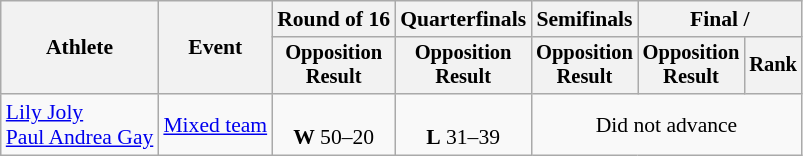<table class="wikitable" style="font-size:90%">
<tr>
<th rowspan="2">Athlete</th>
<th rowspan="2">Event</th>
<th>Round of 16</th>
<th>Quarterfinals</th>
<th>Semifinals</th>
<th colspan=2>Final / </th>
</tr>
<tr style="font-size:95%">
<th>Opposition<br>Result</th>
<th>Opposition<br>Result</th>
<th>Opposition<br>Result</th>
<th>Opposition<br>Result</th>
<th>Rank</th>
</tr>
<tr align=center>
<td align=left><a href='#'>Lily Joly</a><br><a href='#'>Paul Andrea Gay</a></td>
<td align=left><a href='#'>Mixed team</a></td>
<td><br><strong>W</strong> 50–20</td>
<td><br><strong>L</strong> 31–39</td>
<td colspan=3>Did not advance</td>
</tr>
</table>
